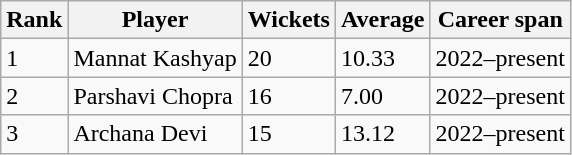<table class="wikitable">
<tr>
<th>Rank</th>
<th>Player</th>
<th>Wickets</th>
<th>Average</th>
<th>Career span</th>
</tr>
<tr>
<td>1</td>
<td>Mannat Kashyap</td>
<td>20</td>
<td>10.33</td>
<td>2022–present</td>
</tr>
<tr>
<td>2</td>
<td>Parshavi Chopra</td>
<td>16</td>
<td>7.00</td>
<td>2022–present</td>
</tr>
<tr>
<td>3</td>
<td>Archana Devi</td>
<td>15</td>
<td>13.12</td>
<td>2022–present</td>
</tr>
</table>
